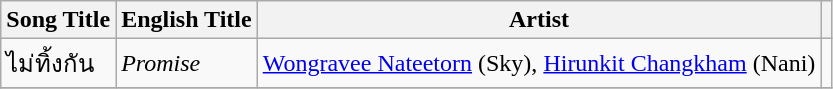<table class="wikitable">
<tr>
<th>Song Title</th>
<th>English Title</th>
<th>Artist</th>
<th></th>
</tr>
<tr>
<td>ไม่ทิ้งกัน</td>
<td><em>Promise</em></td>
<td><a href='#'>Wongravee Nateetorn</a> (Sky), <a href='#'>Hirunkit Changkham</a> (Nani)</td>
<td style="text-align: center;"></td>
</tr>
<tr>
</tr>
</table>
